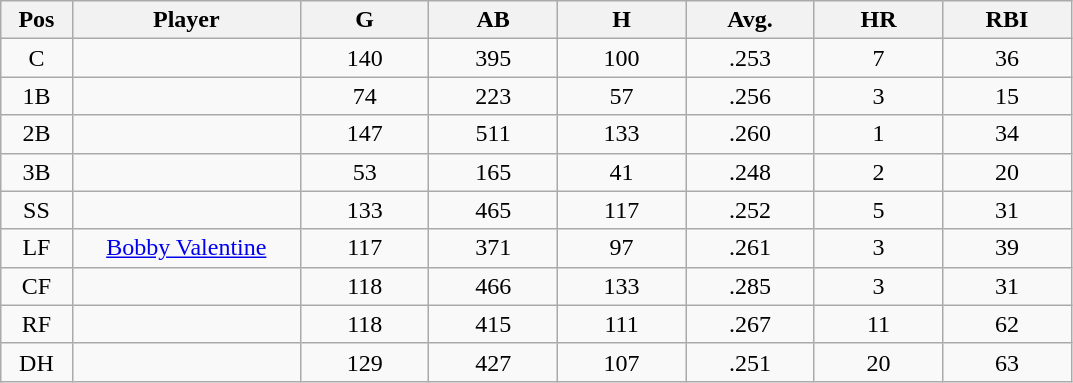<table class="wikitable sortable">
<tr>
<th bgcolor="#DDDDFF" width="5%">Pos</th>
<th bgcolor="#DDDDFF" width="16%">Player</th>
<th bgcolor="#DDDDFF" width="9%">G</th>
<th bgcolor="#DDDDFF" width="9%">AB</th>
<th bgcolor="#DDDDFF" width="9%">H</th>
<th bgcolor="#DDDDFF" width="9%">Avg.</th>
<th bgcolor="#DDDDFF" width="9%">HR</th>
<th bgcolor="#DDDDFF" width="9%">RBI</th>
</tr>
<tr align="center">
<td>C</td>
<td></td>
<td>140</td>
<td>395</td>
<td>100</td>
<td>.253</td>
<td>7</td>
<td>36</td>
</tr>
<tr align="center">
<td>1B</td>
<td></td>
<td>74</td>
<td>223</td>
<td>57</td>
<td>.256</td>
<td>3</td>
<td>15</td>
</tr>
<tr align="center">
<td>2B</td>
<td></td>
<td>147</td>
<td>511</td>
<td>133</td>
<td>.260</td>
<td>1</td>
<td>34</td>
</tr>
<tr align="center">
<td>3B</td>
<td></td>
<td>53</td>
<td>165</td>
<td>41</td>
<td>.248</td>
<td>2</td>
<td>20</td>
</tr>
<tr align="center">
<td>SS</td>
<td></td>
<td>133</td>
<td>465</td>
<td>117</td>
<td>.252</td>
<td>5</td>
<td>31</td>
</tr>
<tr align="center">
<td>LF</td>
<td><a href='#'>Bobby Valentine</a></td>
<td>117</td>
<td>371</td>
<td>97</td>
<td>.261</td>
<td>3</td>
<td>39</td>
</tr>
<tr align=center>
<td>CF</td>
<td></td>
<td>118</td>
<td>466</td>
<td>133</td>
<td>.285</td>
<td>3</td>
<td>31</td>
</tr>
<tr align="center">
<td>RF</td>
<td></td>
<td>118</td>
<td>415</td>
<td>111</td>
<td>.267</td>
<td>11</td>
<td>62</td>
</tr>
<tr align="center">
<td>DH</td>
<td></td>
<td>129</td>
<td>427</td>
<td>107</td>
<td>.251</td>
<td>20</td>
<td>63</td>
</tr>
</table>
